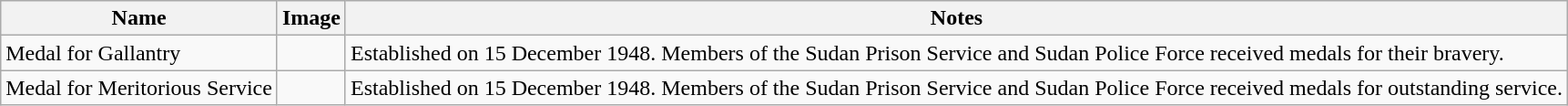<table class="wikitable sortable">
<tr>
<th>Name</th>
<th>Image</th>
<th>Notes</th>
</tr>
<tr>
<td>Medal for Gallantry</td>
<td></td>
<td>Established on 15 December 1948. Members of the Sudan Prison Service and Sudan Police Force received medals for their bravery.</td>
</tr>
<tr>
<td>Medal for Meritorious Service</td>
<td></td>
<td>Established on 15 December 1948. Members of the Sudan Prison Service and Sudan Police Force received medals for outstanding service.</td>
</tr>
</table>
